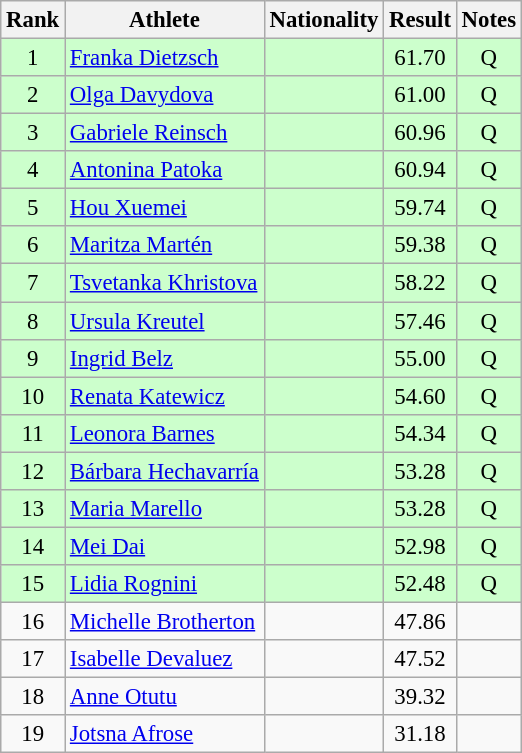<table class="wikitable sortable" style="text-align:center;font-size:95%">
<tr>
<th>Rank</th>
<th>Athlete</th>
<th>Nationality</th>
<th>Result</th>
<th>Notes</th>
</tr>
<tr bgcolor=ccffcc>
<td>1</td>
<td align="left"><a href='#'>Franka Dietzsch</a></td>
<td align=left></td>
<td>61.70</td>
<td>Q</td>
</tr>
<tr bgcolor=ccffcc>
<td>2</td>
<td align="left"><a href='#'>Olga Davydova</a></td>
<td align=left></td>
<td>61.00</td>
<td>Q</td>
</tr>
<tr bgcolor=ccffcc>
<td>3</td>
<td align="left"><a href='#'>Gabriele Reinsch</a></td>
<td align=left></td>
<td>60.96</td>
<td>Q</td>
</tr>
<tr bgcolor=ccffcc>
<td>4</td>
<td align="left"><a href='#'>Antonina Patoka</a></td>
<td align=left></td>
<td>60.94</td>
<td>Q</td>
</tr>
<tr bgcolor=ccffcc>
<td>5</td>
<td align="left"><a href='#'>Hou Xuemei</a></td>
<td align=left></td>
<td>59.74</td>
<td>Q</td>
</tr>
<tr bgcolor=ccffcc>
<td>6</td>
<td align="left"><a href='#'>Maritza Martén</a></td>
<td align=left></td>
<td>59.38</td>
<td>Q</td>
</tr>
<tr bgcolor=ccffcc>
<td>7</td>
<td align="left"><a href='#'>Tsvetanka Khristova</a></td>
<td align=left></td>
<td>58.22</td>
<td>Q</td>
</tr>
<tr bgcolor=ccffcc>
<td>8</td>
<td align="left"><a href='#'>Ursula Kreutel</a></td>
<td align=left></td>
<td>57.46</td>
<td>Q</td>
</tr>
<tr bgcolor=ccffcc>
<td>9</td>
<td align="left"><a href='#'>Ingrid Belz</a></td>
<td align=left></td>
<td>55.00</td>
<td>Q</td>
</tr>
<tr bgcolor=ccffcc>
<td>10</td>
<td align="left"><a href='#'>Renata Katewicz</a></td>
<td align=left></td>
<td>54.60</td>
<td>Q</td>
</tr>
<tr bgcolor=ccffcc>
<td>11</td>
<td align="left"><a href='#'>Leonora Barnes</a></td>
<td align=left></td>
<td>54.34</td>
<td>Q</td>
</tr>
<tr bgcolor=ccffcc>
<td>12</td>
<td align="left"><a href='#'>Bárbara Hechavarría</a></td>
<td align=left></td>
<td>53.28</td>
<td>Q</td>
</tr>
<tr bgcolor=ccffcc>
<td>13</td>
<td align="left"><a href='#'>Maria Marello</a></td>
<td align=left></td>
<td>53.28</td>
<td>Q</td>
</tr>
<tr bgcolor=ccffcc>
<td>14</td>
<td align="left"><a href='#'>Mei Dai</a></td>
<td align=left></td>
<td>52.98</td>
<td>Q</td>
</tr>
<tr bgcolor=ccffcc>
<td>15</td>
<td align="left"><a href='#'>Lidia Rognini</a></td>
<td align=left></td>
<td>52.48</td>
<td>Q</td>
</tr>
<tr>
<td>16</td>
<td align="left"><a href='#'>Michelle Brotherton</a></td>
<td align=left></td>
<td>47.86</td>
<td></td>
</tr>
<tr>
<td>17</td>
<td align="left"><a href='#'>Isabelle Devaluez</a></td>
<td align=left></td>
<td>47.52</td>
<td></td>
</tr>
<tr>
<td>18</td>
<td align="left"><a href='#'>Anne Otutu</a></td>
<td align=left></td>
<td>39.32</td>
<td></td>
</tr>
<tr>
<td>19</td>
<td align="left"><a href='#'>Jotsna Afrose</a></td>
<td align=left></td>
<td>31.18</td>
<td></td>
</tr>
</table>
